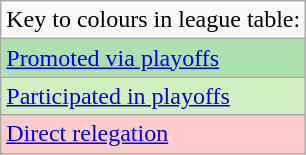<table class="wikitable">
<tr>
<td>Key to colours in league table:</td>
</tr>
<tr style="background:#ACE1AF;">
<td><a href='#'>Promoted via playoffs</a></td>
</tr>
<tr style="background:#D0F0C0;">
<td><a href='#'>Participated in playoffs</a></td>
</tr>
<tr style="background:#FFCCCC">
<td><a href='#'>Direct relegation</a></td>
</tr>
</table>
